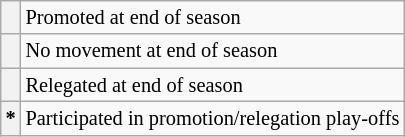<table class="wikitable" style="font-size:85%">
<tr>
<th></th>
<td>Promoted at end of season</td>
</tr>
<tr>
<th></th>
<td>No movement at end of season</td>
</tr>
<tr>
<th></th>
<td>Relegated at end of season</td>
</tr>
<tr>
<th>*</th>
<td>Participated in promotion/relegation play-offs</td>
</tr>
</table>
